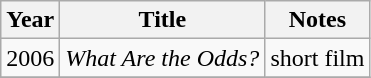<table class="wikitable">
<tr>
<th>Year</th>
<th>Title</th>
<th>Notes</th>
</tr>
<tr>
<td>2006</td>
<td><em>What Are the Odds?</em></td>
<td>short film</td>
</tr>
<tr>
</tr>
</table>
